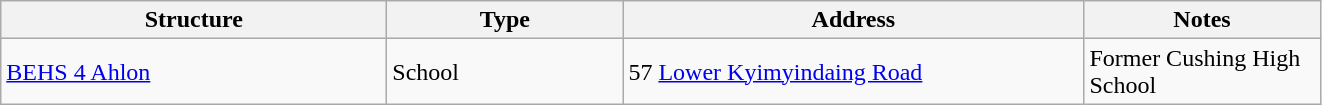<table class="wikitable" border="1">
<tr>
<th width="250">Structure</th>
<th width="150">Type</th>
<th width="300">Address</th>
<th width="150">Notes</th>
</tr>
<tr>
<td><a href='#'>BEHS 4 Ahlon</a></td>
<td>School</td>
<td>57 <a href='#'>Lower Kyimyindaing Road</a></td>
<td>Former Cushing High School</td>
</tr>
</table>
